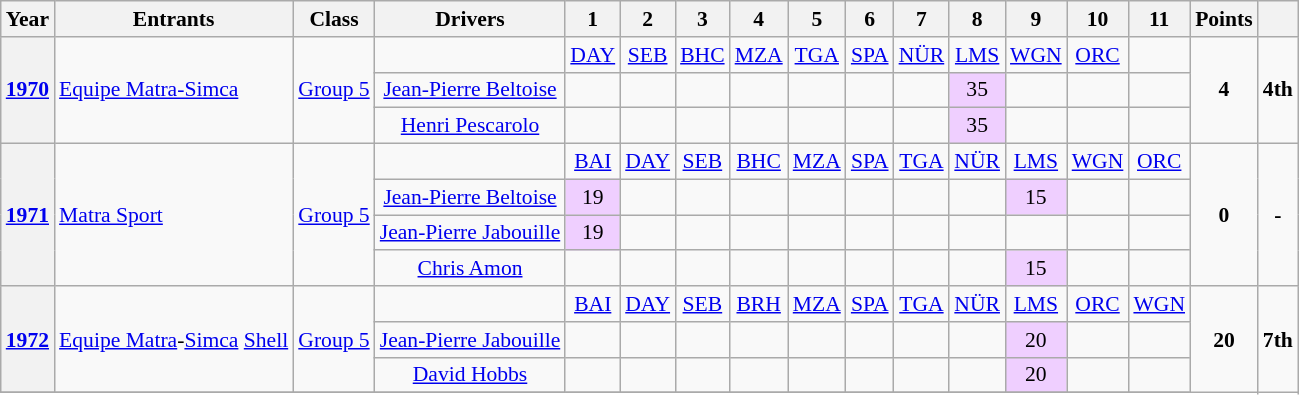<table class="wikitable" style="text-align:center; font-size:90%">
<tr>
<th>Year</th>
<th>Entrants</th>
<th>Class</th>
<th>Drivers</th>
<th>1</th>
<th>2</th>
<th>3</th>
<th>4</th>
<th>5</th>
<th>6</th>
<th>7</th>
<th>8</th>
<th>9</th>
<th>10</th>
<th>11</th>
<th>Points</th>
<th></th>
</tr>
<tr>
<th rowspan="3"><a href='#'>1970</a></th>
<td rowspan="3" align="left"><a href='#'>Equipe Matra-Simca</a></td>
<td rowspan="3"><a href='#'>Group 5</a></td>
<td></td>
<td><a href='#'>DAY</a></td>
<td><a href='#'>SEB</a></td>
<td><a href='#'>BHC</a></td>
<td><a href='#'>MZA</a></td>
<td><a href='#'>TGA</a></td>
<td><a href='#'>SPA</a></td>
<td><a href='#'>NÜR</a></td>
<td><a href='#'>LMS</a></td>
<td><a href='#'>WGN</a></td>
<td><a href='#'>ORC</a></td>
<td></td>
<td rowspan="3"><strong>4</strong></td>
<td rowspan="3"><strong>4th</strong></td>
</tr>
<tr>
<td> <a href='#'>Jean-Pierre Beltoise</a></td>
<td></td>
<td></td>
<td></td>
<td></td>
<td></td>
<td></td>
<td></td>
<td style="background:#efcfff;">35</td>
<td></td>
<td></td>
<td></td>
</tr>
<tr>
<td> <a href='#'>Henri Pescarolo</a></td>
<td></td>
<td></td>
<td></td>
<td></td>
<td></td>
<td></td>
<td></td>
<td style="background:#efcfff;">35</td>
<td></td>
<td></td>
<td></td>
</tr>
<tr>
<th rowspan="4"><a href='#'>1971</a></th>
<td rowspan="4" align="left"><a href='#'>Matra Sport</a></td>
<td rowspan="4"><a href='#'>Group 5</a></td>
<td></td>
<td><a href='#'>BAI</a></td>
<td><a href='#'>DAY</a></td>
<td><a href='#'>SEB</a></td>
<td><a href='#'>BHC</a></td>
<td><a href='#'>MZA</a></td>
<td><a href='#'>SPA</a></td>
<td><a href='#'>TGA</a></td>
<td><a href='#'>NÜR</a></td>
<td><a href='#'>LMS</a></td>
<td><a href='#'>WGN</a></td>
<td><a href='#'>ORC</a></td>
<td rowspan="4"><strong>0</strong></td>
<td rowspan="4"><strong>-</strong></td>
</tr>
<tr>
<td> <a href='#'>Jean-Pierre Beltoise</a></td>
<td style="background:#efcfff;">19</td>
<td></td>
<td></td>
<td></td>
<td></td>
<td></td>
<td></td>
<td></td>
<td style="background:#efcfff;">15</td>
<td></td>
<td></td>
</tr>
<tr>
<td> <a href='#'>Jean-Pierre Jabouille</a></td>
<td style="background:#efcfff;">19</td>
<td></td>
<td></td>
<td></td>
<td></td>
<td></td>
<td></td>
<td></td>
<td></td>
<td></td>
<td></td>
</tr>
<tr>
<td> <a href='#'>Chris Amon</a></td>
<td></td>
<td></td>
<td></td>
<td></td>
<td></td>
<td></td>
<td></td>
<td></td>
<td style="background:#efcfff;">15</td>
<td></td>
<td></td>
</tr>
<tr>
<th rowspan="3"><a href='#'>1972</a></th>
<td rowspan="3" align="left"><a href='#'>Equipe Matra</a>-<a href='#'>Simca</a> <a href='#'>Shell</a></td>
<td rowspan="3"><a href='#'>Group 5</a></td>
<td></td>
<td><a href='#'>BAI</a></td>
<td><a href='#'>DAY</a></td>
<td><a href='#'>SEB</a></td>
<td><a href='#'>BRH</a></td>
<td><a href='#'>MZA</a></td>
<td><a href='#'>SPA</a></td>
<td><a href='#'>TGA</a></td>
<td><a href='#'>NÜR</a></td>
<td><a href='#'>LMS</a></td>
<td><a href='#'>ORC</a></td>
<td><a href='#'>WGN</a></td>
<td rowspan="7"><strong>20</strong></td>
<td rowspan="7"><strong>7th</strong></td>
</tr>
<tr>
<td> <a href='#'>Jean-Pierre Jabouille</a></td>
<td></td>
<td></td>
<td></td>
<td></td>
<td></td>
<td></td>
<td></td>
<td></td>
<td style="background:#efcfff;">20</td>
<td></td>
<td></td>
</tr>
<tr>
<td> <a href='#'>David Hobbs</a></td>
<td></td>
<td></td>
<td></td>
<td></td>
<td></td>
<td></td>
<td></td>
<td></td>
<td style="background:#efcfff;">20</td>
<td></td>
<td></td>
</tr>
<tr>
</tr>
</table>
